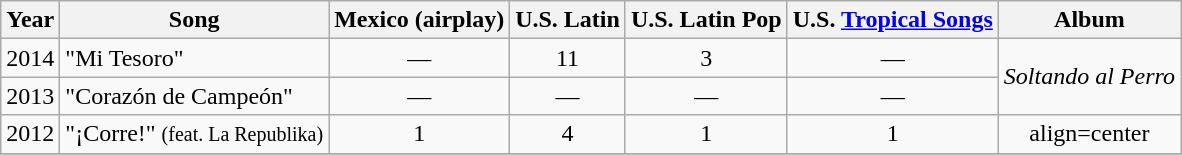<table class="wikitable" style=text-align:center;>
<tr>
<th>Year</th>
<th>Song</th>
<th>Mexico (airplay)</th>
<th>U.S. Latin</th>
<th>U.S. Latin Pop</th>
<th>U.S. <a href='#'>Tropical Songs</a></th>
<th>Album</th>
</tr>
<tr>
<td>2014</td>
<td align=left>"Mi Tesoro"</td>
<td>—</td>
<td>11</td>
<td>3</td>
<td>—</td>
<td rowspan="2"><em>Soltando al Perro</em></td>
</tr>
<tr>
<td>2013</td>
<td align=left>"Corazón de Campeón"</td>
<td>—</td>
<td>—</td>
<td>—</td>
<td>—</td>
</tr>
<tr>
<td>2012</td>
<td align=left>"¡Corre!" <small>(feat. La Republika)</small></td>
<td>1</td>
<td>4</td>
<td>1</td>
<td>1</td>
<td>align=center </td>
</tr>
<tr>
</tr>
</table>
